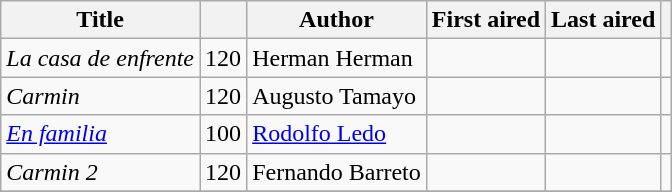<table class="wikitable sortable">
<tr>
<th>Title</th>
<th></th>
<th>Author</th>
<th>First aired</th>
<th>Last aired</th>
<th></th>
</tr>
<tr>
<td><em>La casa de enfrente</em></td>
<td>120</td>
<td>Herman Herman</td>
<td></td>
<td></td>
<td></td>
</tr>
<tr>
<td><em>Carmin</em></td>
<td>120</td>
<td>Augusto Tamayo</td>
<td></td>
<td></td>
<td></td>
</tr>
<tr>
<td><em><a href='#'>En familia</a></em></td>
<td>100</td>
<td><a href='#'>Rodolfo Ledo</a></td>
<td></td>
<td></td>
<td></td>
</tr>
<tr>
<td><em>Carmin 2</em></td>
<td>120</td>
<td>Fernando Barreto</td>
<td></td>
<td></td>
<td></td>
</tr>
<tr>
</tr>
</table>
